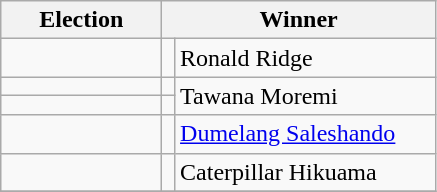<table class=wikitable>
<tr>
<th width=100>Election</th>
<th width=175 colspan=2>Winner</th>
</tr>
<tr>
<td></td>
<td bgcolor=></td>
<td>Ronald Ridge</td>
</tr>
<tr>
<td></td>
<td bgcolor=></td>
<td rowspan=2>Tawana Moremi</td>
</tr>
<tr>
<td></td>
<td bgcolor=></td>
</tr>
<tr>
<td></td>
<td bgcolor=></td>
<td><a href='#'>Dumelang Saleshando</a></td>
</tr>
<tr>
<td></td>
<td bgcolor=></td>
<td>Caterpillar Hikuama</td>
</tr>
<tr>
</tr>
</table>
